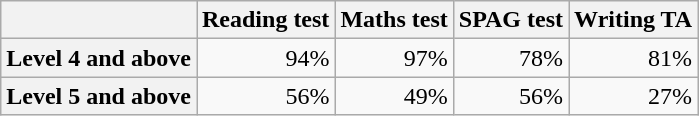<table class="wikitable" style="text-align: right;">
<tr>
<th></th>
<th>Reading test</th>
<th>Maths test</th>
<th>SPAG test</th>
<th>Writing TA</th>
</tr>
<tr>
<th>Level 4 and above</th>
<td>94%</td>
<td>97%</td>
<td>78%</td>
<td>81%</td>
</tr>
<tr>
<th>Level 5 and above</th>
<td>56%</td>
<td>49%</td>
<td>56%</td>
<td>27%</td>
</tr>
</table>
